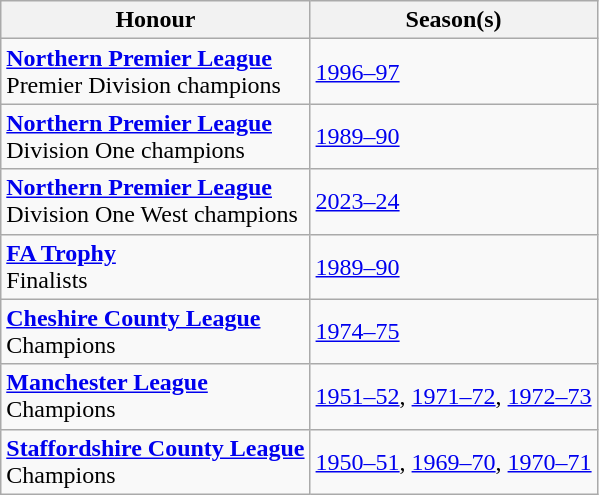<table class="wikitable">
<tr>
<th>Honour</th>
<th>Season(s)</th>
</tr>
<tr>
<td><strong><a href='#'>Northern Premier League</a></strong><br>Premier Division champions</td>
<td><a href='#'>1996–97</a></td>
</tr>
<tr>
<td><strong><a href='#'>Northern Premier League</a></strong><br>Division One champions</td>
<td><a href='#'>1989–90</a></td>
</tr>
<tr>
<td><strong><a href='#'>Northern Premier League</a></strong><br>Division One West champions</td>
<td><a href='#'>2023–24</a></td>
</tr>
<tr>
<td><strong><a href='#'>FA Trophy</a></strong><br>Finalists</td>
<td><a href='#'>1989–90</a></td>
</tr>
<tr>
<td><strong><a href='#'>Cheshire County League</a></strong><br>Champions</td>
<td><a href='#'>1974–75</a></td>
</tr>
<tr>
<td><strong><a href='#'>Manchester League</a></strong><br>Champions</td>
<td><a href='#'>1951–52</a>, <a href='#'>1971–72</a>, <a href='#'>1972–73</a></td>
</tr>
<tr>
<td><strong><a href='#'>Staffordshire County League</a></strong><br>Champions</td>
<td><a href='#'>1950–51</a>, <a href='#'>1969–70</a>, <a href='#'>1970–71</a></td>
</tr>
</table>
